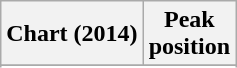<table class="wikitable sortable plainrowheaders" style="text-align:center">
<tr>
<th scope="col">Chart (2014)</th>
<th scope="col">Peak<br> position</th>
</tr>
<tr>
</tr>
<tr>
</tr>
<tr>
</tr>
</table>
